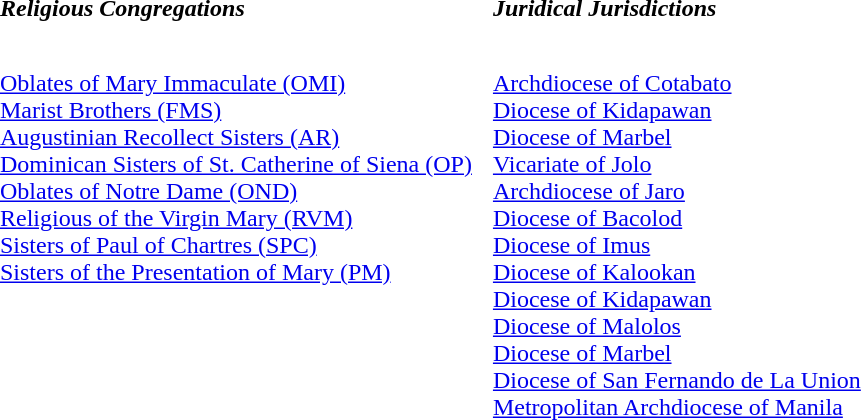<table cellpadding=6>
<tr>
<td width="33.33333%"><strong><em>Religious Congregations</em></strong></td>
<td width="33.33333%"><strong><em>Juridical Jurisdictions</em></strong></td>
</tr>
<tr style="vertical-align:top; white-space:nowrap;">
<td width="33.33333%"><br><a href='#'>Oblates of Mary Immaculate (OMI)</a><br>
<a href='#'> Marist Brothers (FMS)</a><br>
<a href='#'>Augustinian Recollect Sisters (AR)</a><br>
<a href='#'>Dominican Sisters of St. Catherine of Siena (OP)</a><br>
<a href='#'> Oblates of Notre Dame (OND)</a><br>
<a href='#'> Religious of the Virgin Mary (RVM)</a><br>
<a href='#'>Sisters of Paul of Chartres (SPC)</a><br>
<a href='#'> Sisters of the Presentation of Mary (PM)</a></td>
<td width="33.33333%"><br><a href='#'>Archdiocese of Cotabato</a><br>
<a href='#'>Diocese of Kidapawan</a><br>
<a href='#'>Diocese of Marbel</a><br>
<a href='#'>Vicariate of Jolo</a><br>
<a href='#'>Archdiocese of Jaro</a><br>
<a href='#'>Diocese of Bacolod</a><br>
<a href='#'>Diocese of Imus</a><br>
<a href='#'>Diocese of Kalookan</a><br>
<a href='#'>Diocese of Kidapawan</a><br>
<a href='#'>Diocese of Malolos</a><br>
<a href='#'>Diocese of Marbel</a><br>
<a href='#'>Diocese of San Fernando de La Union</a><br>
<a href='#'>Metropolitan Archdiocese of Manila</a><br></td>
<td width="33.33333%"></td>
</tr>
</table>
